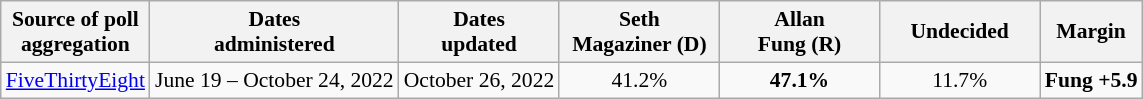<table class="wikitable sortable" style="text-align:center;font-size:90%;line-height:17px">
<tr>
<th>Source of poll<br>aggregation</th>
<th>Dates<br>administered</th>
<th>Dates<br>updated</th>
<th style="width:100px;">Seth<br>Magaziner (D)</th>
<th style="width:100px;">Allan<br>Fung (R)</th>
<th style="width:100px;">Undecided<br></th>
<th>Margin</th>
</tr>
<tr>
<td><a href='#'>FiveThirtyEight</a></td>
<td>June 19 – October 24, 2022</td>
<td>October 26, 2022</td>
<td>41.2%</td>
<td><strong>47.1%</strong></td>
<td>11.7%</td>
<td><strong>Fung +5.9</strong></td>
</tr>
</table>
